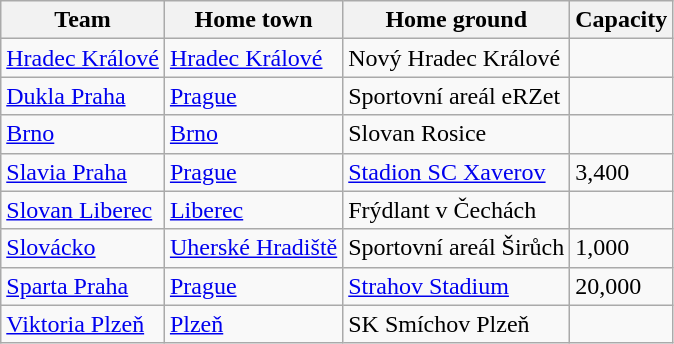<table class="wikitable sortable">
<tr>
<th>Team</th>
<th>Home town</th>
<th>Home ground</th>
<th>Capacity</th>
</tr>
<tr>
<td><a href='#'>Hradec Králové</a></td>
<td><a href='#'>Hradec Králové</a></td>
<td>Nový Hradec Králové</td>
<td></td>
</tr>
<tr>
<td><a href='#'>Dukla Praha</a></td>
<td><a href='#'>Prague</a></td>
<td>Sportovní areál eRZet</td>
<td></td>
</tr>
<tr>
<td><a href='#'>Brno</a></td>
<td><a href='#'>Brno</a></td>
<td>Slovan Rosice</td>
<td></td>
</tr>
<tr>
<td><a href='#'>Slavia Praha</a></td>
<td><a href='#'>Prague</a></td>
<td><a href='#'>Stadion SC Xaverov</a></td>
<td>3,400</td>
</tr>
<tr>
<td><a href='#'>Slovan Liberec</a></td>
<td><a href='#'>Liberec</a></td>
<td>Frýdlant v Čechách</td>
<td></td>
</tr>
<tr>
<td><a href='#'>Slovácko</a></td>
<td><a href='#'>Uherské Hradiště</a></td>
<td>Sportovní areál Širůch</td>
<td>1,000</td>
</tr>
<tr>
<td><a href='#'>Sparta Praha</a></td>
<td><a href='#'>Prague</a></td>
<td><a href='#'>Strahov Stadium</a></td>
<td>20,000</td>
</tr>
<tr>
<td><a href='#'>Viktoria Plzeň</a></td>
<td><a href='#'>Plzeň</a></td>
<td>SK Smíchov Plzeň</td>
<td></td>
</tr>
</table>
